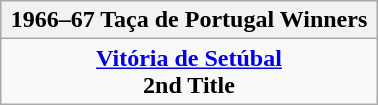<table class="wikitable" style="text-align: center; margin: 0 auto; width: 20%">
<tr>
<th>1966–67 Taça de Portugal Winners</th>
</tr>
<tr>
<td><strong><a href='#'>Vitória de Setúbal</a></strong><br><strong>2nd Title</strong></td>
</tr>
</table>
